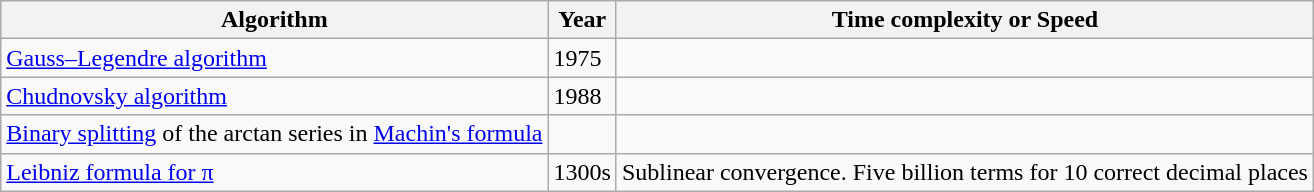<table class="wikitable">
<tr>
<th>Algorithm</th>
<th>Year</th>
<th>Time complexity or Speed</th>
</tr>
<tr>
<td><a href='#'>Gauss–Legendre algorithm</a></td>
<td>1975</td>
<td></td>
</tr>
<tr>
<td><a href='#'>Chudnovsky algorithm</a></td>
<td>1988</td>
<td></td>
</tr>
<tr>
<td><a href='#'>Binary splitting</a> of the arctan series in <a href='#'>Machin's formula</a></td>
<td></td>
<td></td>
</tr>
<tr>
<td><a href='#'>Leibniz formula for π</a></td>
<td>1300s</td>
<td>Sublinear convergence. Five billion terms for 10 correct decimal places</td>
</tr>
</table>
